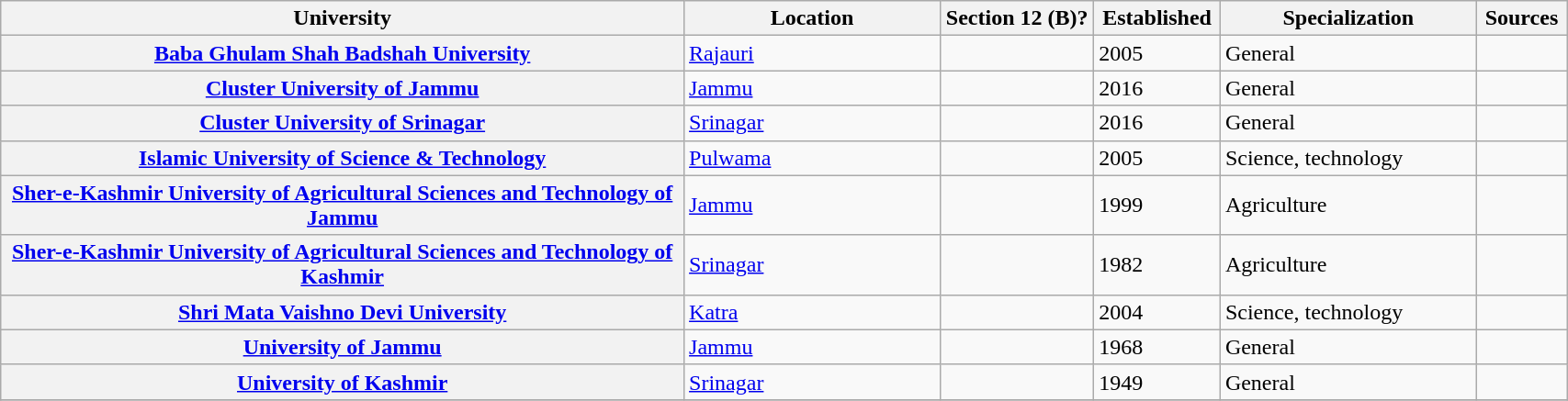<table class="wikitable sortable collapsible plainrowheaders static-row-numbers" border="1" style="text-align:left; width:90%">
<tr>
<th scope="col" style="width: 40%;">University</th>
<th scope="col" style="width: 15%;">Location</th>
<th scope="col" style="width: 9%;">Section 12 (B)?</th>
<th scope="col" style="width: 5%;">Established</th>
<th scope="col" style="width: 15%;">Specialization</th>
<th scope="col" style="width: 5%;" class="unsortable">Sources</th>
</tr>
<tr>
<th scope="row"><a href='#'>Baba Ghulam Shah Badshah University</a></th>
<td><a href='#'>Rajauri</a></td>
<td></td>
<td>2005</td>
<td>General</td>
<td></td>
</tr>
<tr>
<th scope="row"><a href='#'>Cluster University of Jammu</a></th>
<td><a href='#'>Jammu</a></td>
<td></td>
<td>2016</td>
<td>General</td>
<td></td>
</tr>
<tr>
<th scope="row"><a href='#'>Cluster University of Srinagar</a></th>
<td><a href='#'>Srinagar</a></td>
<td></td>
<td>2016</td>
<td>General</td>
<td></td>
</tr>
<tr>
<th scope="row"><a href='#'>Islamic University of Science & Technology</a></th>
<td><a href='#'>Pulwama</a></td>
<td></td>
<td>2005</td>
<td>Science, technology</td>
<td></td>
</tr>
<tr>
<th scope="row"><a href='#'>Sher-e-Kashmir University of Agricultural Sciences and Technology of Jammu</a></th>
<td><a href='#'>Jammu</a></td>
<td></td>
<td>1999</td>
<td>Agriculture</td>
<td></td>
</tr>
<tr>
<th scope="row"><a href='#'>Sher-e-Kashmir University of Agricultural Sciences and Technology of Kashmir</a></th>
<td><a href='#'>Srinagar</a></td>
<td></td>
<td>1982</td>
<td>Agriculture</td>
<td></td>
</tr>
<tr>
<th scope="row"><a href='#'>Shri Mata Vaishno Devi University</a></th>
<td><a href='#'>Katra</a></td>
<td></td>
<td>2004</td>
<td>Science, technology</td>
<td></td>
</tr>
<tr>
<th scope="row"><a href='#'>University of Jammu</a></th>
<td><a href='#'>Jammu</a></td>
<td></td>
<td>1968</td>
<td>General</td>
<td></td>
</tr>
<tr>
<th scope="row"><a href='#'>University of Kashmir</a></th>
<td><a href='#'>Srinagar</a></td>
<td></td>
<td>1949</td>
<td>General</td>
<td></td>
</tr>
<tr>
</tr>
</table>
